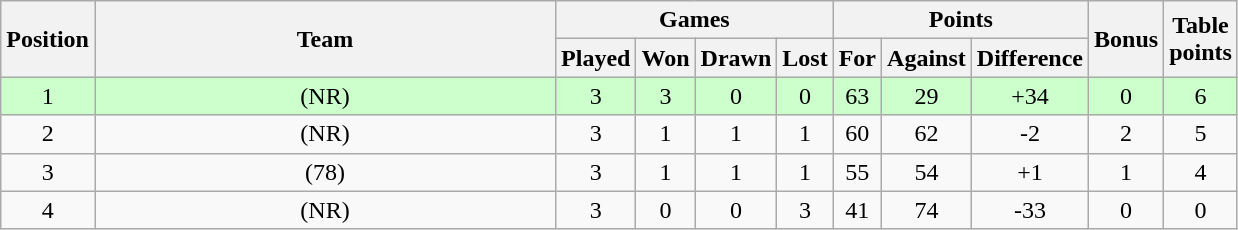<table class="wikitable" style="text-align: center;">
<tr>
<th rowspan="2" width="20">Position</th>
<th rowspan="2" width="300">Team</th>
<th colspan="4">Games</th>
<th colspan="3">Points</th>
<th rowspan="2" width="20">Bonus</th>
<th rowspan="2" width="20">Table points</th>
</tr>
<tr>
<th width="20">Played</th>
<th width="20">Won</th>
<th width="20">Drawn</th>
<th width="20">Lost</th>
<th width="20">For</th>
<th width="20">Against</th>
<th width="20">Difference</th>
</tr>
<tr bgcolor="#ccffcc">
<td>1</td>
<td> (NR)</td>
<td>3</td>
<td>3</td>
<td>0</td>
<td>0</td>
<td>63</td>
<td>29</td>
<td>+34</td>
<td>0</td>
<td>6</td>
</tr>
<tr>
<td>2</td>
<td> (NR)</td>
<td>3</td>
<td>1</td>
<td>1</td>
<td>1</td>
<td>60</td>
<td>62</td>
<td>-2</td>
<td>2</td>
<td>5</td>
</tr>
<tr>
<td>3</td>
<td> (78)</td>
<td>3</td>
<td>1</td>
<td>1</td>
<td>1</td>
<td>55</td>
<td>54</td>
<td>+1</td>
<td>1</td>
<td>4</td>
</tr>
<tr>
<td>4</td>
<td> (NR)</td>
<td>3</td>
<td>0</td>
<td>0</td>
<td>3</td>
<td>41</td>
<td>74</td>
<td>-33</td>
<td>0</td>
<td>0</td>
</tr>
</table>
